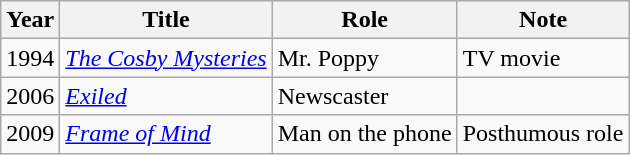<table class="wikitable">
<tr>
<th>Year</th>
<th>Title</th>
<th>Role</th>
<th>Note</th>
</tr>
<tr>
<td>1994</td>
<td><em><a href='#'>The Cosby Mysteries</a></em></td>
<td>Mr. Poppy</td>
<td>TV movie</td>
</tr>
<tr>
<td>2006</td>
<td><em><a href='#'>Exiled</a></em></td>
<td>Newscaster</td>
<td></td>
</tr>
<tr>
<td>2009</td>
<td><em><a href='#'>Frame of Mind</a></em></td>
<td>Man on the phone</td>
<td>Posthumous role</td>
</tr>
</table>
